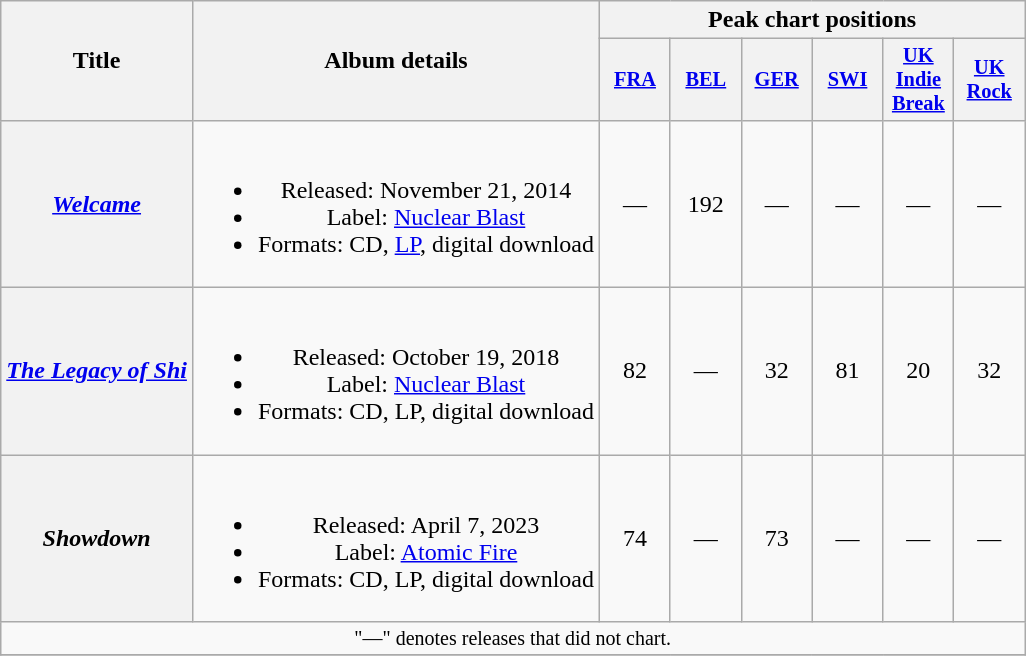<table class="wikitable plainrowheaders" style="text-align:center;">
<tr>
<th scope="col" rowspan="2">Title</th>
<th scope="col" rowspan="2">Album details</th>
<th scope="col" colspan="6">Peak chart positions</th>
</tr>
<tr>
<th style="width:3em;font-size:85%"><a href='#'>FRA</a><br></th>
<th style="width:3em;font-size:85%"><a href='#'>BEL</a><br></th>
<th style="width:3em;font-size:85%"><a href='#'>GER</a><br></th>
<th style="width:3em;font-size:85%"><a href='#'>SWI</a><br></th>
<th style="width:3em;font-size:85%"><a href='#'>UK<br>Indie<br>Break</a><br></th>
<th style="width:3em;font-size:85%"><a href='#'>UK<br>Rock</a><br></th>
</tr>
<tr>
<th scope="row"><em><a href='#'>Welcame</a></em></th>
<td><br><ul><li>Released: November 21, 2014</li><li>Label: <a href='#'>Nuclear Blast</a></li><li>Formats: CD, <a href='#'>LP</a>, digital download</li></ul></td>
<td>—</td>
<td>192</td>
<td>—</td>
<td>—</td>
<td>—</td>
<td>—</td>
</tr>
<tr>
<th scope="row"><em><a href='#'>The Legacy of Shi</a></em></th>
<td><br><ul><li>Released: October 19, 2018</li><li>Label: <a href='#'>Nuclear Blast</a></li><li>Formats: CD, LP, digital download</li></ul></td>
<td>82</td>
<td>—</td>
<td>32</td>
<td>81</td>
<td>20</td>
<td>32</td>
</tr>
<tr>
<th scope="row"><em>Showdown</em></th>
<td><br><ul><li>Released: April 7, 2023</li><li>Label: <a href='#'>Atomic Fire</a></li><li>Formats: CD, LP, digital download</li></ul></td>
<td>74<br></td>
<td>—</td>
<td>73</td>
<td>—</td>
<td>—</td>
<td>—</td>
</tr>
<tr>
<td colspan="10" style="text-align:center; font-size:10pt;">"—" denotes releases that did not chart.</td>
</tr>
<tr>
</tr>
</table>
